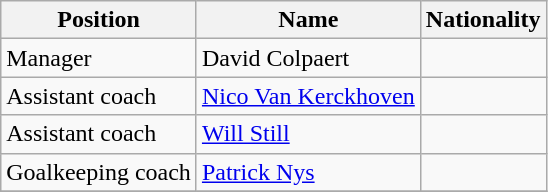<table class="wikitable">
<tr>
<th>Position</th>
<th>Name</th>
<th>Nationality</th>
</tr>
<tr>
<td>Manager</td>
<td>David Colpaert</td>
<td></td>
</tr>
<tr>
<td>Assistant coach</td>
<td><a href='#'>Nico Van Kerckhoven</a></td>
<td></td>
</tr>
<tr>
<td>Assistant coach</td>
<td><a href='#'>Will Still</a></td>
<td></td>
</tr>
<tr>
<td>Goalkeeping coach</td>
<td><a href='#'>Patrick Nys</a></td>
<td></td>
</tr>
<tr>
</tr>
</table>
